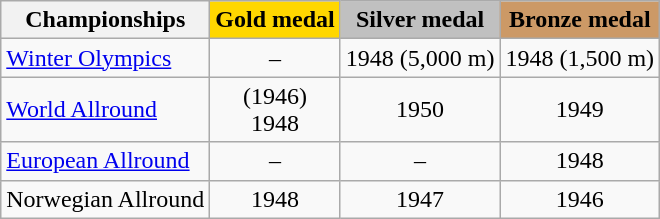<table class="wikitable">
<tr>
<th>Championships</th>
<td align=center bgcolor=gold><strong>Gold medal</strong></td>
<td align=center bgcolor=silver><strong>Silver medal</strong></td>
<td align=center bgcolor=cc9966><strong>Bronze medal</strong></td>
</tr>
<tr align="center">
<td align="left"><a href='#'>Winter Olympics</a></td>
<td>–</td>
<td>1948 (5,000 m)</td>
<td>1948 (1,500 m)</td>
</tr>
<tr align="center">
<td align="left"><a href='#'>World Allround</a></td>
<td>(1946) <br> 1948</td>
<td>1950</td>
<td>1949</td>
</tr>
<tr align="center">
<td align="left"><a href='#'>European Allround</a></td>
<td>–</td>
<td>–</td>
<td>1948</td>
</tr>
<tr align="center">
<td align="left">Norwegian Allround</td>
<td>1948</td>
<td>1947</td>
<td>1946</td>
</tr>
</table>
